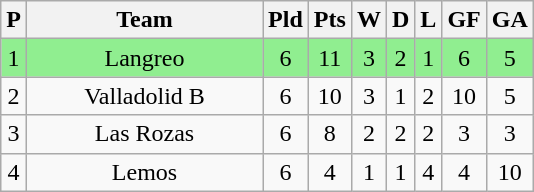<table class="wikitable sortable" style="text-align: center;">
<tr>
<th align="center">P</th>
<th width=150>Team</th>
<th align="center">Pld</th>
<th align="center">Pts</th>
<th align="center">W</th>
<th align="center">D</th>
<th align="center">L</th>
<th align="center">GF</th>
<th align="center">GA</th>
</tr>
<tr align=center style="background:#90EE90;">
<td>1</td>
<td>Langreo</td>
<td>6</td>
<td>11</td>
<td>3</td>
<td>2</td>
<td>1</td>
<td>6</td>
<td>5</td>
</tr>
<tr>
<td>2</td>
<td>Valladolid B</td>
<td>6</td>
<td>10</td>
<td>3</td>
<td>1</td>
<td>2</td>
<td>10</td>
<td>5</td>
</tr>
<tr>
<td>3</td>
<td>Las Rozas</td>
<td>6</td>
<td>8</td>
<td>2</td>
<td>2</td>
<td>2</td>
<td>3</td>
<td>3</td>
</tr>
<tr>
<td>4</td>
<td>Lemos</td>
<td>6</td>
<td>4</td>
<td>1</td>
<td>1</td>
<td>4</td>
<td>4</td>
<td>10</td>
</tr>
</table>
